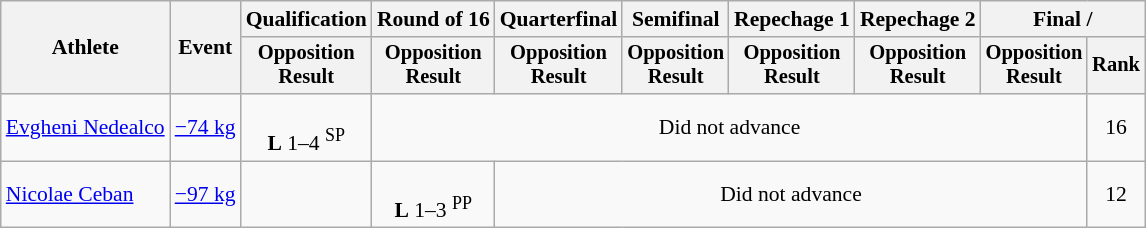<table class="wikitable" style="font-size:90%">
<tr>
<th rowspan="2">Athlete</th>
<th rowspan="2">Event</th>
<th>Qualification</th>
<th>Round of 16</th>
<th>Quarterfinal</th>
<th>Semifinal</th>
<th>Repechage 1</th>
<th>Repechage 2</th>
<th colspan=2>Final / </th>
</tr>
<tr style="font-size: 95%">
<th>Opposition<br>Result</th>
<th>Opposition<br>Result</th>
<th>Opposition<br>Result</th>
<th>Opposition<br>Result</th>
<th>Opposition<br>Result</th>
<th>Opposition<br>Result</th>
<th>Opposition<br>Result</th>
<th>Rank</th>
</tr>
<tr align=center>
<td align=left><a href='#'>Evgheni Nedealco</a></td>
<td align=left><a href='#'>−74 kg</a></td>
<td><br><strong>L</strong> 1–4 <sup>SP</sup></td>
<td colspan=6>Did not advance</td>
<td>16</td>
</tr>
<tr align=center>
<td align=left><a href='#'>Nicolae Ceban</a></td>
<td align=left><a href='#'>−97 kg</a></td>
<td></td>
<td><br><strong>L</strong> 1–3 <sup>PP</sup></td>
<td colspan=5>Did not advance</td>
<td>12</td>
</tr>
</table>
